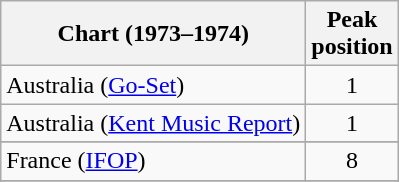<table class="wikitable sortable">
<tr>
<th>Chart (1973–1974)</th>
<th>Peak<br>position</th>
</tr>
<tr>
<td>Australia (<a href='#'>Go-Set</a>)</td>
<td align="center">1</td>
</tr>
<tr>
<td>Australia (<a href='#'>Kent Music Report</a>)</td>
<td align="center">1</td>
</tr>
<tr>
</tr>
<tr>
</tr>
<tr>
<td>France (<a href='#'>IFOP</a>)</td>
<td align="center">8</td>
</tr>
<tr>
</tr>
<tr>
</tr>
<tr>
</tr>
<tr>
</tr>
<tr>
</tr>
<tr>
</tr>
</table>
